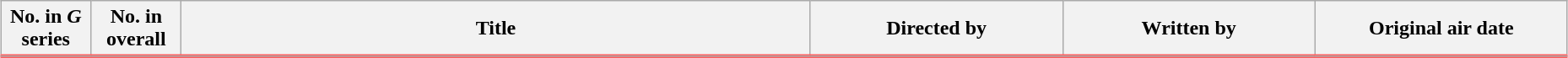<table class="wikitable" style="width:98%; margin:auto; background:#FFF;">
<tr style="border-bottom: 3px solid #FF5F5F;">
<th style="width:4em;">No. in <em>G</em> series</th>
<th style="width:4em;">No. in overall</th>
<th>Title</th>
<th style="width:12em;">Directed by</th>
<th style="width:12em;">Written by</th>
<th style="width:12em;">Original air date</th>
</tr>
<tr>
</tr>
</table>
